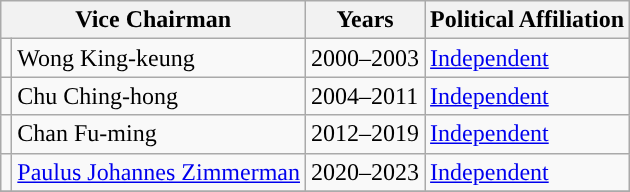<table class="wikitable">
<tr>
<th colspan=2>Vice Chairman</th>
<th>Years</th>
<th>Political Affiliation</th>
</tr>
<tr>
<td style="color:inherit;background:"></td>
<td>Wong King-keung</td>
<td>2000–2003</td>
<td><a href='#'>Independent</a></td>
</tr>
<tr>
<td style="color:inherit;background:"></td>
<td>Chu Ching-hong</td>
<td>2004–2011</td>
<td><a href='#'>Independent</a></td>
</tr>
<tr>
<td style="color:inherit;background:"></td>
<td>Chan Fu-ming</td>
<td>2012–2019</td>
<td><a href='#'>Independent</a></td>
</tr>
<tr>
<td style="color:inherit;background:"></td>
<td><a href='#'>Paulus Johannes Zimmerman</a></td>
<td>2020–2023</td>
<td><a href='#'>Independent</a></td>
</tr>
<tr>
</tr>
</table>
